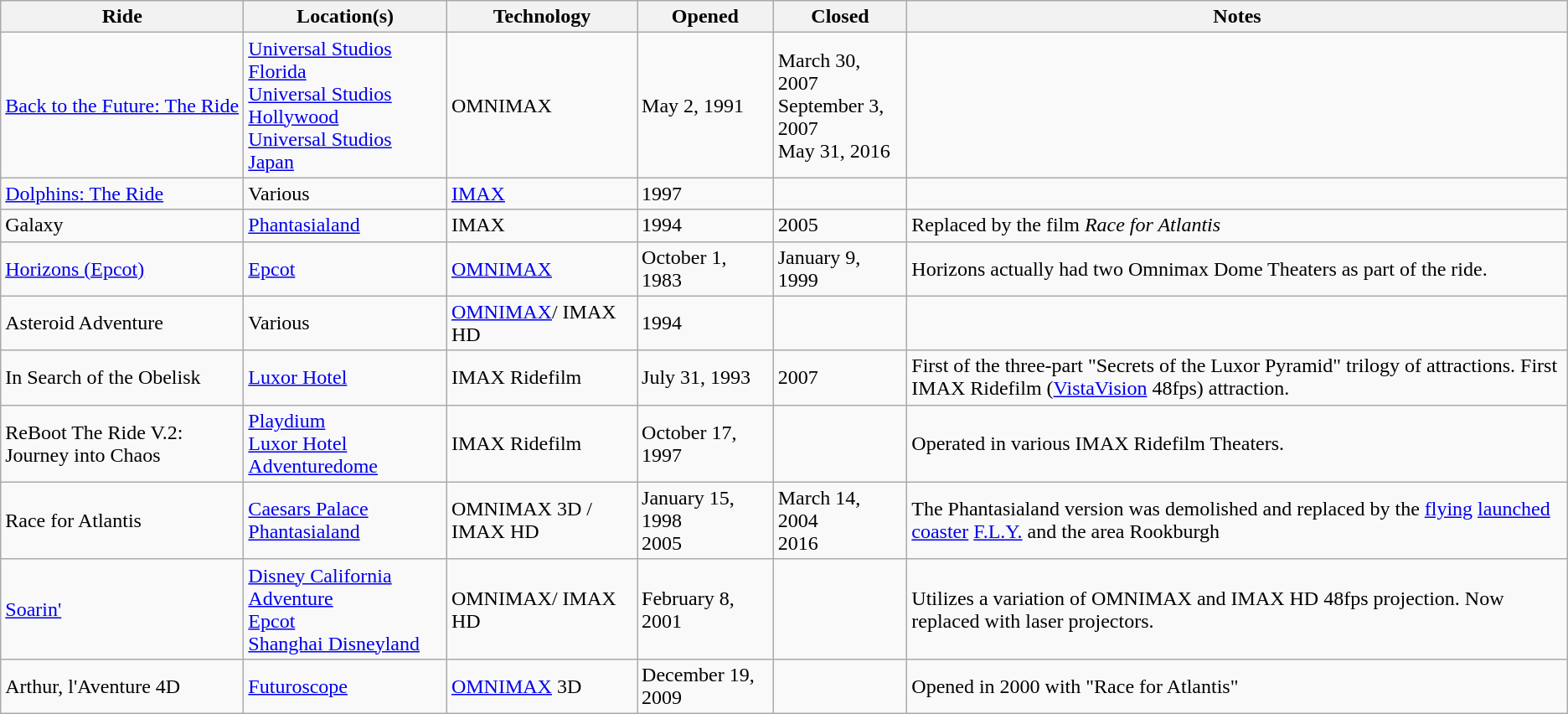<table class="wikitable">
<tr>
<th>Ride</th>
<th>Location(s)</th>
<th>Technology</th>
<th>Opened</th>
<th>Closed</th>
<th>Notes</th>
</tr>
<tr>
<td><a href='#'>Back to the Future: The Ride</a></td>
<td><a href='#'>Universal Studios Florida</a><br><a href='#'>Universal Studios Hollywood</a><br><a href='#'>Universal Studios Japan</a></td>
<td>OMNIMAX</td>
<td>May 2, 1991</td>
<td>March 30, 2007<br> September 3, 2007<br>May 31, 2016</td>
<td></td>
</tr>
<tr>
<td><a href='#'>Dolphins: The Ride</a></td>
<td>Various</td>
<td><a href='#'>IMAX</a></td>
<td>1997</td>
<td></td>
<td></td>
</tr>
<tr>
<td>Galaxy</td>
<td><a href='#'>Phantasialand</a></td>
<td>IMAX</td>
<td>1994</td>
<td>2005</td>
<td>Replaced by the film <em>Race for Atlantis</em></td>
</tr>
<tr>
<td><a href='#'>Horizons (Epcot)</a></td>
<td><a href='#'>Epcot</a></td>
<td><a href='#'>OMNIMAX</a></td>
<td>October 1, 1983</td>
<td>January 9, 1999</td>
<td>Horizons actually had two Omnimax Dome Theaters as part of the ride.</td>
</tr>
<tr>
<td>Asteroid Adventure</td>
<td>Various</td>
<td><a href='#'>OMNIMAX</a>/ IMAX HD</td>
<td>1994</td>
<td></td>
<td></td>
</tr>
<tr>
<td>In Search of the Obelisk</td>
<td><a href='#'>Luxor Hotel</a></td>
<td>IMAX Ridefilm</td>
<td>July 31, 1993</td>
<td>2007</td>
<td>First of the three-part "Secrets of the Luxor Pyramid" trilogy of attractions. First IMAX Ridefilm (<a href='#'>VistaVision</a> 48fps) attraction. </td>
</tr>
<tr>
<td>ReBoot The Ride V.2: Journey into Chaos</td>
<td><a href='#'>Playdium</a><br><a href='#'>Luxor Hotel</a><br><a href='#'>Adventuredome</a></td>
<td>IMAX Ridefilm</td>
<td>October 17, 1997</td>
<td></td>
<td>Operated in various IMAX Ridefilm Theaters.</td>
</tr>
<tr>
<td>Race for Atlantis</td>
<td><a href='#'>Caesars Palace</a><br><a href='#'>Phantasialand</a></td>
<td>OMNIMAX 3D / IMAX HD</td>
<td>January 15, 1998<br>2005</td>
<td>March 14, 2004<br>2016</td>
<td>The Phantasialand version was demolished and replaced by the <a href='#'>flying</a> <a href='#'>launched coaster</a> <a href='#'>F.L.Y.</a> and the area Rookburgh</td>
</tr>
<tr>
<td><a href='#'>Soarin'</a></td>
<td><a href='#'>Disney California Adventure</a><br><a href='#'>Epcot</a><br><a href='#'>Shanghai Disneyland</a></td>
<td>OMNIMAX/ IMAX HD</td>
<td>February 8, 2001</td>
<td></td>
<td>Utilizes a variation of OMNIMAX and IMAX HD 48fps projection. Now replaced with laser projectors. </td>
</tr>
<tr>
<td>Arthur, l'Aventure 4D</td>
<td><a href='#'>Futuroscope</a></td>
<td><a href='#'>OMNIMAX</a> 3D</td>
<td>December 19, 2009</td>
<td></td>
<td>Opened in 2000 with "Race for Atlantis"</td>
</tr>
</table>
